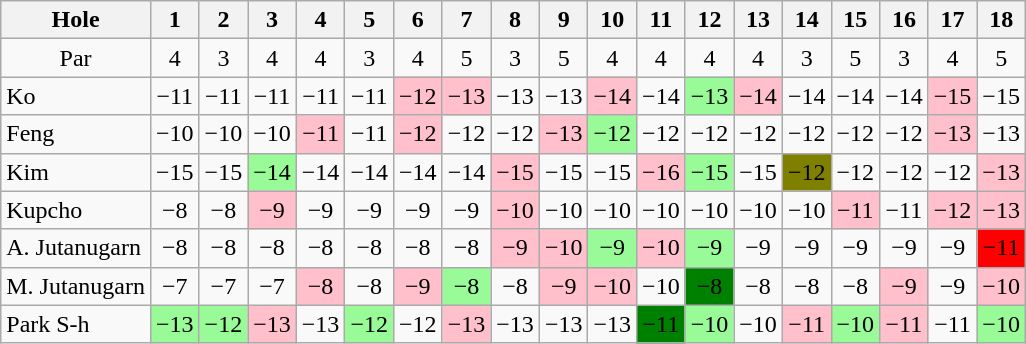<table class="wikitable" style="text-align:center">
<tr>
<th>Hole</th>
<th>1</th>
<th>2</th>
<th>3</th>
<th>4</th>
<th>5</th>
<th>6</th>
<th>7</th>
<th>8</th>
<th>9</th>
<th>10</th>
<th>11</th>
<th>12</th>
<th>13</th>
<th>14</th>
<th>15</th>
<th>16</th>
<th>17</th>
<th>18</th>
</tr>
<tr>
<td>Par</td>
<td>4</td>
<td>3</td>
<td>4</td>
<td>4</td>
<td>3</td>
<td>4</td>
<td>5</td>
<td>3</td>
<td>5</td>
<td>4</td>
<td>4</td>
<td>4</td>
<td>4</td>
<td>3</td>
<td>5</td>
<td>3</td>
<td>4</td>
<td>5</td>
</tr>
<tr>
<td align=left> Ko</td>
<td>−11</td>
<td>−11</td>
<td>−11</td>
<td>−11</td>
<td>−11</td>
<td style="background: Pink;">−12</td>
<td style="background: Pink;">−13</td>
<td>−13</td>
<td>−13</td>
<td style="background: Pink;">−14</td>
<td>−14</td>
<td style="background: PaleGreen;">−13</td>
<td style="background: Pink;">−14</td>
<td>−14</td>
<td>−14</td>
<td>−14</td>
<td style="background: Pink;">−15</td>
<td>−15</td>
</tr>
<tr>
<td align=left> Feng</td>
<td>−10</td>
<td>−10</td>
<td>−10</td>
<td style="background: Pink;">−11</td>
<td>−11</td>
<td style="background: Pink;">−12</td>
<td>−12</td>
<td>−12</td>
<td style="background: Pink;">−13</td>
<td style="background: PaleGreen;">−12</td>
<td>−12</td>
<td>−12</td>
<td>−12</td>
<td>−12</td>
<td>−12</td>
<td>−12</td>
<td style="background: Pink;">−13</td>
<td>−13</td>
</tr>
<tr>
<td align=left> Kim</td>
<td>−15</td>
<td>−15</td>
<td style="background: PaleGreen;">−14</td>
<td>−14</td>
<td>−14</td>
<td>−14</td>
<td>−14</td>
<td style="background: Pink;">−15</td>
<td>−15</td>
<td>−15</td>
<td style="background: Pink;">−16</td>
<td style="background: PaleGreen;">−15</td>
<td>−15</td>
<td style="background: Olive;">−12</td>
<td>−12</td>
<td>−12</td>
<td>−12</td>
<td style="background: Pink;">−13</td>
</tr>
<tr>
<td align=left> Kupcho</td>
<td>−8</td>
<td>−8</td>
<td style="background: Pink;">−9</td>
<td>−9</td>
<td>−9</td>
<td>−9</td>
<td>−9</td>
<td style="background: Pink;">−10</td>
<td>−10</td>
<td>−10</td>
<td>−10</td>
<td>−10</td>
<td>−10</td>
<td>−10</td>
<td style="background: Pink;">−11</td>
<td>−11</td>
<td style="background: Pink;">−12</td>
<td style="background: Pink;">−13</td>
</tr>
<tr>
<td align=left> A. Jutanugarn</td>
<td>−8</td>
<td>−8</td>
<td>−8</td>
<td>−8</td>
<td>−8</td>
<td>−8</td>
<td>−8</td>
<td style="background: Pink;">−9</td>
<td style="background: Pink;">−10</td>
<td style="background: PaleGreen;">−9</td>
<td style="background: Pink;">−10</td>
<td style="background: PaleGreen;">−9</td>
<td>−9</td>
<td>−9</td>
<td>−9</td>
<td>−9</td>
<td>−9</td>
<td style="background: Red;">−11</td>
</tr>
<tr>
<td align=left> M. Jutanugarn</td>
<td>−7</td>
<td>−7</td>
<td>−7</td>
<td style="background: Pink;">−8</td>
<td>−8</td>
<td style="background: Pink;">−9</td>
<td style="background: PaleGreen;">−8</td>
<td>−8</td>
<td style="background: Pink;">−9</td>
<td style="background: Pink;">−10</td>
<td>−10</td>
<td style="background: Green;">−8</td>
<td>−8</td>
<td>−8</td>
<td>−8</td>
<td style="background: Pink;">−9</td>
<td>−9</td>
<td style="background: Pink;">−10</td>
</tr>
<tr>
<td align=left> Park S-h</td>
<td style="background: PaleGreen;">−13</td>
<td style="background: PaleGreen;">−12</td>
<td style="background: Pink;">−13</td>
<td>−13</td>
<td style="background: PaleGreen;">−12</td>
<td>−12</td>
<td style="background: Pink;">−13</td>
<td>−13</td>
<td>−13</td>
<td>−13</td>
<td style="background: Green;">−11</td>
<td style="background: PaleGreen;">−10</td>
<td>−10</td>
<td style="background: Pink;">−11</td>
<td style="background: PaleGreen;">−10</td>
<td style="background: Pink;">−11</td>
<td>−11</td>
<td style="background: PaleGreen;">−10</td>
</tr>
</table>
